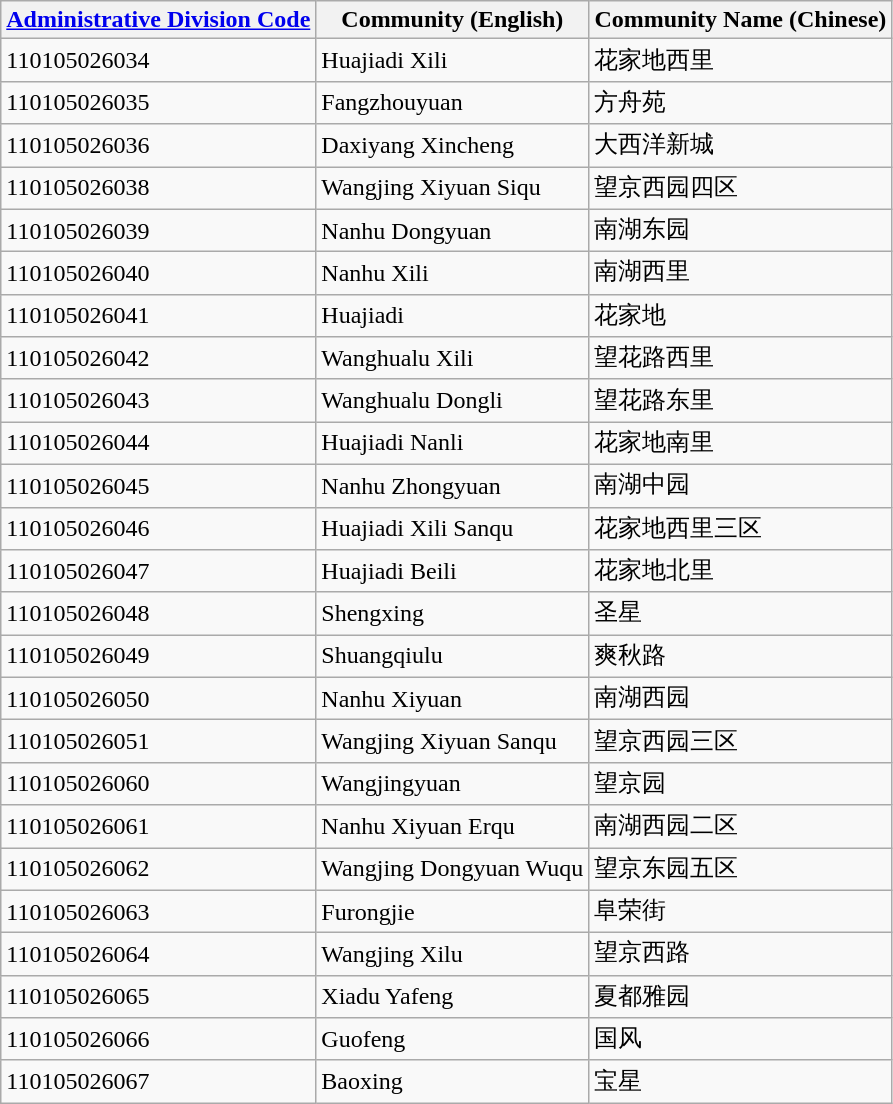<table class="wikitable sortable">
<tr>
<th><a href='#'>Administrative Division Code</a></th>
<th>Community (English)</th>
<th>Community Name (Chinese)</th>
</tr>
<tr>
<td>110105026034</td>
<td>Huajiadi Xili</td>
<td>花家地西里</td>
</tr>
<tr>
<td>110105026035</td>
<td>Fangzhouyuan</td>
<td>方舟苑</td>
</tr>
<tr>
<td>110105026036</td>
<td>Daxiyang Xincheng</td>
<td>大西洋新城</td>
</tr>
<tr>
<td>110105026038</td>
<td>Wangjing Xiyuan Siqu</td>
<td>望京西园四区</td>
</tr>
<tr>
<td>110105026039</td>
<td>Nanhu Dongyuan</td>
<td>南湖东园</td>
</tr>
<tr>
<td>110105026040</td>
<td>Nanhu Xili</td>
<td>南湖西里</td>
</tr>
<tr>
<td>110105026041</td>
<td>Huajiadi</td>
<td>花家地</td>
</tr>
<tr>
<td>110105026042</td>
<td>Wanghualu Xili</td>
<td>望花路西里</td>
</tr>
<tr>
<td>110105026043</td>
<td>Wanghualu Dongli</td>
<td>望花路东里</td>
</tr>
<tr>
<td>110105026044</td>
<td>Huajiadi Nanli</td>
<td>花家地南里</td>
</tr>
<tr>
<td>110105026045</td>
<td>Nanhu Zhongyuan</td>
<td>南湖中园</td>
</tr>
<tr>
<td>110105026046</td>
<td>Huajiadi Xili Sanqu</td>
<td>花家地西里三区</td>
</tr>
<tr>
<td>110105026047</td>
<td>Huajiadi Beili</td>
<td>花家地北里</td>
</tr>
<tr>
<td>110105026048</td>
<td>Shengxing</td>
<td>圣星</td>
</tr>
<tr>
<td>110105026049</td>
<td>Shuangqiulu</td>
<td>爽秋路</td>
</tr>
<tr>
<td>110105026050</td>
<td>Nanhu Xiyuan</td>
<td>南湖西园</td>
</tr>
<tr>
<td>110105026051</td>
<td>Wangjing Xiyuan Sanqu</td>
<td>望京西园三区</td>
</tr>
<tr>
<td>110105026060</td>
<td>Wangjingyuan</td>
<td>望京园</td>
</tr>
<tr>
<td>110105026061</td>
<td>Nanhu Xiyuan Erqu</td>
<td>南湖西园二区</td>
</tr>
<tr>
<td>110105026062</td>
<td>Wangjing Dongyuan Wuqu</td>
<td>望京东园五区</td>
</tr>
<tr>
<td>110105026063</td>
<td>Furongjie</td>
<td>阜荣街</td>
</tr>
<tr>
<td>110105026064</td>
<td>Wangjing Xilu</td>
<td>望京西路</td>
</tr>
<tr>
<td>110105026065</td>
<td>Xiadu Yafeng</td>
<td>夏都雅园</td>
</tr>
<tr>
<td>110105026066</td>
<td>Guofeng</td>
<td>国风</td>
</tr>
<tr>
<td>110105026067</td>
<td>Baoxing</td>
<td>宝星</td>
</tr>
</table>
